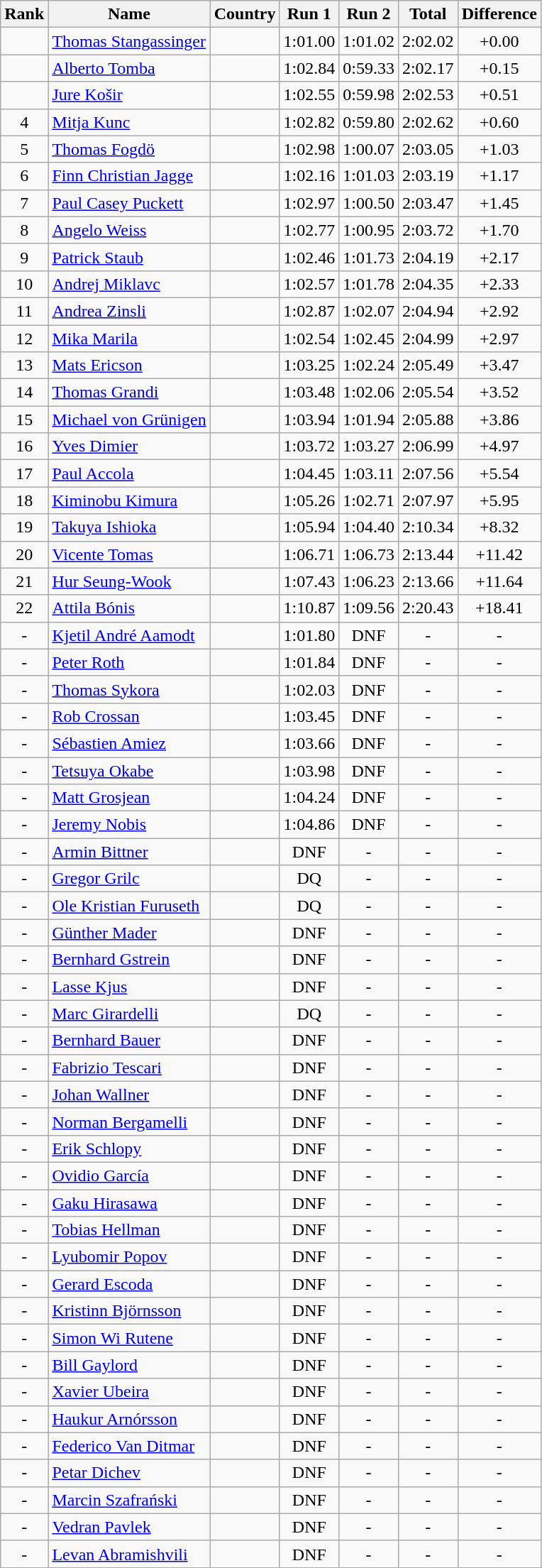<table class="wikitable sortable" style="text-align:center">
<tr>
<th>Rank</th>
<th>Name</th>
<th>Country</th>
<th>Run 1</th>
<th>Run 2</th>
<th>Total</th>
<th>Difference</th>
</tr>
<tr>
<td></td>
<td align=left><a href='#'>Thomas Stangassinger</a></td>
<td align=left></td>
<td>1:01.00</td>
<td>1:01.02</td>
<td>2:02.02</td>
<td>+0.00</td>
</tr>
<tr>
<td></td>
<td align=left><a href='#'>Alberto Tomba</a></td>
<td align=left></td>
<td>1:02.84</td>
<td>0:59.33</td>
<td>2:02.17</td>
<td>+0.15</td>
</tr>
<tr>
<td></td>
<td align=left><a href='#'>Jure Košir</a></td>
<td align=left></td>
<td>1:02.55</td>
<td>0:59.98</td>
<td>2:02.53</td>
<td>+0.51</td>
</tr>
<tr>
<td>4</td>
<td align=left><a href='#'>Mitja Kunc</a></td>
<td align=left></td>
<td>1:02.82</td>
<td>0:59.80</td>
<td>2:02.62</td>
<td>+0.60</td>
</tr>
<tr>
<td>5</td>
<td align=left><a href='#'>Thomas Fogdö</a></td>
<td align=left></td>
<td>1:02.98</td>
<td>1:00.07</td>
<td>2:03.05</td>
<td>+1.03</td>
</tr>
<tr>
<td>6</td>
<td align=left><a href='#'>Finn Christian Jagge</a></td>
<td align=left></td>
<td>1:02.16</td>
<td>1:01.03</td>
<td>2:03.19</td>
<td>+1.17</td>
</tr>
<tr>
<td>7</td>
<td align=left><a href='#'>Paul Casey Puckett</a></td>
<td align=left></td>
<td>1:02.97</td>
<td>1:00.50</td>
<td>2:03.47</td>
<td>+1.45</td>
</tr>
<tr>
<td>8</td>
<td align=left><a href='#'>Angelo Weiss</a></td>
<td align=left></td>
<td>1:02.77</td>
<td>1:00.95</td>
<td>2:03.72</td>
<td>+1.70</td>
</tr>
<tr>
<td>9</td>
<td align=left><a href='#'>Patrick Staub</a></td>
<td align=left></td>
<td>1:02.46</td>
<td>1:01.73</td>
<td>2:04.19</td>
<td>+2.17</td>
</tr>
<tr>
<td>10</td>
<td align=left><a href='#'>Andrej Miklavc</a></td>
<td align=left></td>
<td>1:02.57</td>
<td>1:01.78</td>
<td>2:04.35</td>
<td>+2.33</td>
</tr>
<tr>
<td>11</td>
<td align=left><a href='#'>Andrea Zinsli</a></td>
<td align=left></td>
<td>1:02.87</td>
<td>1:02.07</td>
<td>2:04.94</td>
<td>+2.92</td>
</tr>
<tr>
<td>12</td>
<td align=left><a href='#'>Mika Marila</a></td>
<td align=left></td>
<td>1:02.54</td>
<td>1:02.45</td>
<td>2:04.99</td>
<td>+2.97</td>
</tr>
<tr>
<td>13</td>
<td align=left><a href='#'>Mats Ericson</a></td>
<td align=left></td>
<td>1:03.25</td>
<td>1:02.24</td>
<td>2:05.49</td>
<td>+3.47</td>
</tr>
<tr>
<td>14</td>
<td align=left><a href='#'>Thomas Grandi</a></td>
<td align=left></td>
<td>1:03.48</td>
<td>1:02.06</td>
<td>2:05.54</td>
<td>+3.52</td>
</tr>
<tr>
<td>15</td>
<td align=left><a href='#'>Michael von Grünigen</a></td>
<td align=left></td>
<td>1:03.94</td>
<td>1:01.94</td>
<td>2:05.88</td>
<td>+3.86</td>
</tr>
<tr>
<td>16</td>
<td align=left><a href='#'>Yves Dimier</a></td>
<td align=left></td>
<td>1:03.72</td>
<td>1:03.27</td>
<td>2:06.99</td>
<td>+4.97</td>
</tr>
<tr>
<td>17</td>
<td align=left><a href='#'>Paul Accola</a></td>
<td align=left></td>
<td>1:04.45</td>
<td>1:03.11</td>
<td>2:07.56</td>
<td>+5.54</td>
</tr>
<tr>
<td>18</td>
<td align=left><a href='#'>Kiminobu Kimura</a></td>
<td align=left></td>
<td>1:05.26</td>
<td>1:02.71</td>
<td>2:07.97</td>
<td>+5.95</td>
</tr>
<tr>
<td>19</td>
<td align=left><a href='#'>Takuya Ishioka</a></td>
<td align=left></td>
<td>1:05.94</td>
<td>1:04.40</td>
<td>2:10.34</td>
<td>+8.32</td>
</tr>
<tr>
<td>20</td>
<td align=left><a href='#'>Vicente Tomas</a></td>
<td align=left></td>
<td>1:06.71</td>
<td>1:06.73</td>
<td>2:13.44</td>
<td>+11.42</td>
</tr>
<tr>
<td>21</td>
<td align=left><a href='#'>Hur Seung-Wook</a></td>
<td align=left></td>
<td>1:07.43</td>
<td>1:06.23</td>
<td>2:13.66</td>
<td>+11.64</td>
</tr>
<tr>
<td>22</td>
<td align=left><a href='#'>Attila Bónis</a></td>
<td align=left></td>
<td>1:10.87</td>
<td>1:09.56</td>
<td>2:20.43</td>
<td>+18.41</td>
</tr>
<tr>
<td>-</td>
<td align=left><a href='#'>Kjetil André Aamodt</a></td>
<td align=left></td>
<td>1:01.80</td>
<td>DNF</td>
<td>-</td>
<td>-</td>
</tr>
<tr>
<td>-</td>
<td align=left><a href='#'>Peter Roth</a></td>
<td align=left></td>
<td>1:01.84</td>
<td>DNF</td>
<td>-</td>
<td>-</td>
</tr>
<tr>
<td>-</td>
<td align=left><a href='#'>Thomas Sykora</a></td>
<td align=left></td>
<td>1:02.03</td>
<td>DNF</td>
<td>-</td>
<td>-</td>
</tr>
<tr>
<td>-</td>
<td align=left><a href='#'>Rob Crossan</a></td>
<td align=left></td>
<td>1:03.45</td>
<td>DNF</td>
<td>-</td>
<td>-</td>
</tr>
<tr>
<td>-</td>
<td align=left><a href='#'>Sébastien Amiez</a></td>
<td align=left></td>
<td>1:03.66</td>
<td>DNF</td>
<td>-</td>
<td>-</td>
</tr>
<tr>
<td>-</td>
<td align=left><a href='#'>Tetsuya Okabe</a></td>
<td align=left></td>
<td>1:03.98</td>
<td>DNF</td>
<td>-</td>
<td>-</td>
</tr>
<tr>
<td>-</td>
<td align=left><a href='#'>Matt Grosjean</a></td>
<td align=left></td>
<td>1:04.24</td>
<td>DNF</td>
<td>-</td>
<td>-</td>
</tr>
<tr>
<td>-</td>
<td align=left><a href='#'>Jeremy Nobis</a></td>
<td align=left></td>
<td>1:04.86</td>
<td>DNF</td>
<td>-</td>
<td>-</td>
</tr>
<tr>
<td>-</td>
<td align=left><a href='#'>Armin Bittner</a></td>
<td align=left></td>
<td>DNF</td>
<td>-</td>
<td>-</td>
<td>-</td>
</tr>
<tr>
<td>-</td>
<td align=left><a href='#'>Gregor Grilc</a></td>
<td align=left></td>
<td>DQ</td>
<td>-</td>
<td>-</td>
<td>-</td>
</tr>
<tr>
<td>-</td>
<td align=left><a href='#'>Ole Kristian Furuseth</a></td>
<td align=left></td>
<td>DQ</td>
<td>-</td>
<td>-</td>
<td>-</td>
</tr>
<tr>
<td>-</td>
<td align=left><a href='#'>Günther Mader</a></td>
<td align=left></td>
<td>DNF</td>
<td>-</td>
<td>-</td>
<td>-</td>
</tr>
<tr>
<td>-</td>
<td align=left><a href='#'>Bernhard Gstrein</a></td>
<td align=left></td>
<td>DNF</td>
<td>-</td>
<td>-</td>
<td>-</td>
</tr>
<tr>
<td>-</td>
<td align=left><a href='#'>Lasse Kjus</a></td>
<td align=left></td>
<td>DNF</td>
<td>-</td>
<td>-</td>
<td>-</td>
</tr>
<tr>
<td>-</td>
<td align=left><a href='#'>Marc Girardelli</a></td>
<td align=left></td>
<td>DQ</td>
<td>-</td>
<td>-</td>
<td>-</td>
</tr>
<tr>
<td>-</td>
<td align=left><a href='#'>Bernhard Bauer</a></td>
<td align=left></td>
<td>DNF</td>
<td>-</td>
<td>-</td>
<td>-</td>
</tr>
<tr>
<td>-</td>
<td align=left><a href='#'>Fabrizio Tescari</a></td>
<td align=left></td>
<td>DNF</td>
<td>-</td>
<td>-</td>
<td>-</td>
</tr>
<tr>
<td>-</td>
<td align=left><a href='#'>Johan Wallner</a></td>
<td align=left></td>
<td>DNF</td>
<td>-</td>
<td>-</td>
<td>-</td>
</tr>
<tr>
<td>-</td>
<td align=left><a href='#'>Norman Bergamelli</a></td>
<td align=left></td>
<td>DNF</td>
<td>-</td>
<td>-</td>
<td>-</td>
</tr>
<tr>
<td>-</td>
<td align=left><a href='#'>Erik Schlopy</a></td>
<td align=left></td>
<td>DNF</td>
<td>-</td>
<td>-</td>
<td>-</td>
</tr>
<tr>
<td>-</td>
<td align=left><a href='#'>Ovidio García</a></td>
<td align=left></td>
<td>DNF</td>
<td>-</td>
<td>-</td>
<td>-</td>
</tr>
<tr>
<td>-</td>
<td align=left><a href='#'>Gaku Hirasawa</a></td>
<td align=left></td>
<td>DNF</td>
<td>-</td>
<td>-</td>
<td>-</td>
</tr>
<tr>
<td>-</td>
<td align=left><a href='#'>Tobias Hellman</a></td>
<td align=left></td>
<td>DNF</td>
<td>-</td>
<td>-</td>
<td>-</td>
</tr>
<tr>
<td>-</td>
<td align=left><a href='#'>Lyubomir Popov</a></td>
<td align=left></td>
<td>DNF</td>
<td>-</td>
<td>-</td>
<td>-</td>
</tr>
<tr>
<td>-</td>
<td align=left><a href='#'>Gerard Escoda</a></td>
<td align=left></td>
<td>DNF</td>
<td>-</td>
<td>-</td>
<td>-</td>
</tr>
<tr>
<td>-</td>
<td align=left><a href='#'>Kristinn Björnsson</a></td>
<td align=left></td>
<td>DNF</td>
<td>-</td>
<td>-</td>
<td>-</td>
</tr>
<tr>
<td>-</td>
<td align=left><a href='#'>Simon Wi Rutene</a></td>
<td align=left></td>
<td>DNF</td>
<td>-</td>
<td>-</td>
<td>-</td>
</tr>
<tr>
<td>-</td>
<td align=left><a href='#'>Bill Gaylord</a></td>
<td align=left></td>
<td>DNF</td>
<td>-</td>
<td>-</td>
<td>-</td>
</tr>
<tr>
<td>-</td>
<td align=left><a href='#'>Xavier Ubeira</a></td>
<td align=left></td>
<td>DNF</td>
<td>-</td>
<td>-</td>
<td>-</td>
</tr>
<tr>
<td>-</td>
<td align=left><a href='#'>Haukur Arnórsson</a></td>
<td align=left></td>
<td>DNF</td>
<td>-</td>
<td>-</td>
<td>-</td>
</tr>
<tr>
<td>-</td>
<td align=left><a href='#'>Federico Van Ditmar</a></td>
<td align=left></td>
<td>DNF</td>
<td>-</td>
<td>-</td>
<td>-</td>
</tr>
<tr>
<td>-</td>
<td align=left><a href='#'>Petar Dichev</a></td>
<td align=left></td>
<td>DNF</td>
<td>-</td>
<td>-</td>
<td>-</td>
</tr>
<tr>
<td>-</td>
<td align=left><a href='#'>Marcin Szafrański</a></td>
<td align=left></td>
<td>DNF</td>
<td>-</td>
<td>-</td>
<td>-</td>
</tr>
<tr>
<td>-</td>
<td align=left><a href='#'>Vedran Pavlek</a></td>
<td align=left></td>
<td>DNF</td>
<td>-</td>
<td>-</td>
<td>-</td>
</tr>
<tr>
<td>-</td>
<td align=left><a href='#'>Levan Abramishvili</a></td>
<td align=left></td>
<td>DNF</td>
<td>-</td>
<td>-</td>
<td>-</td>
</tr>
</table>
